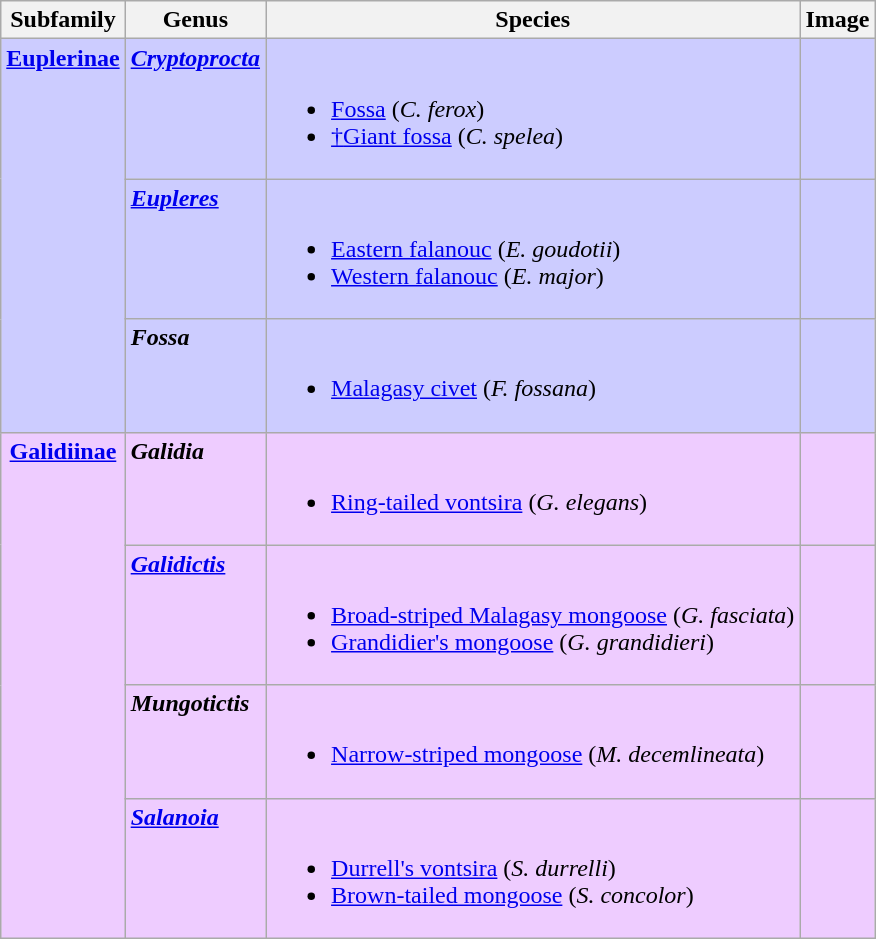<table class="wikitable">
<tr>
<th>Subfamily</th>
<th>Genus</th>
<th>Species</th>
<th>Image</th>
</tr>
<tr style="vertical-align:top; background:#ccccFF;">
<th rowspan="3" style="text-align:center; background:#ccccFF;"><a href='#'>Euplerinae</a></th>
<td><strong><em><a href='#'>Cryptoprocta</a></em></strong> </td>
<td><br><ul><li><a href='#'>Fossa</a> (<em>C. ferox</em>)</li><li><a href='#'>†</a><a href='#'>Giant fossa</a> (<em>C. spelea</em>)</li></ul></td>
<td></td>
</tr>
<tr style="vertical-align:top; background:#ccccFF;">
<td><strong><em><a href='#'>Eupleres</a></em></strong> </td>
<td><br><ul><li><a href='#'>Eastern falanouc</a> (<em>E. goudotii</em>)</li><li><a href='#'>Western falanouc</a> (<em>E. major</em>)</li></ul></td>
<td></td>
</tr>
<tr style="vertical-align:top; background:#ccccFF;">
<td><strong><em>Fossa</em></strong> </td>
<td><br><ul><li><a href='#'>Malagasy civet</a> (<em>F. fossana</em>)</li></ul></td>
<td></td>
</tr>
<tr style="vertical-align:top; background:#eeccFF;">
<th rowspan="4" style="text-align:center; background:#eeccFF;"><a href='#'>Galidiinae</a></th>
<td><strong><em>Galidia</em></strong> </td>
<td><br><ul><li><a href='#'>Ring-tailed vontsira</a> (<em>G. elegans</em>)</li></ul></td>
<td></td>
</tr>
<tr style="vertical-align:top; background:#eeccFF;">
<td><strong><em><a href='#'>Galidictis</a></em></strong> </td>
<td><br><ul><li><a href='#'>Broad-striped Malagasy mongoose</a> (<em>G. fasciata</em>)</li><li><a href='#'>Grandidier's mongoose</a> (<em>G. grandidieri</em>)</li></ul></td>
<td></td>
</tr>
<tr style="vertical-align:top; background:#eeccFF;">
<td><strong><em>Mungotictis</em></strong> </td>
<td><br><ul><li><a href='#'>Narrow-striped mongoose</a> (<em>M. decemlineata</em>)</li></ul></td>
<td></td>
</tr>
<tr style="vertical-align:top; background:#eeccFF;">
<td><strong><em><a href='#'>Salanoia</a></em></strong> </td>
<td><br><ul><li><a href='#'>Durrell's vontsira</a> (<em>S. durrelli</em>)</li><li><a href='#'>Brown-tailed mongoose</a> (<em>S. concolor</em>)</li></ul></td>
<td></td>
</tr>
</table>
